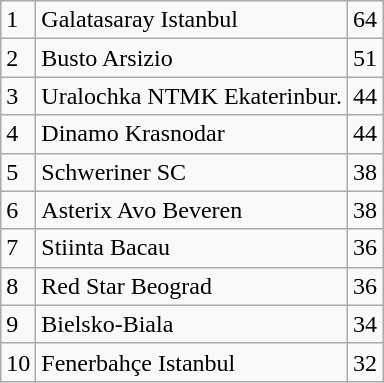<table class="wikitable">
<tr>
<td>1</td>
<td>Galatasaray Istanbul</td>
<td>64</td>
</tr>
<tr>
<td>2</td>
<td>Busto Arsizio</td>
<td>51</td>
</tr>
<tr>
<td>3</td>
<td>Uralochka NTMK Ekaterinbur.</td>
<td>44</td>
</tr>
<tr>
<td>4</td>
<td>Dinamo Krasnodar</td>
<td>44</td>
</tr>
<tr>
<td>5</td>
<td>Schweriner SC</td>
<td>38</td>
</tr>
<tr>
<td>6</td>
<td>Asterix Avo Beveren</td>
<td>38</td>
</tr>
<tr>
<td>7</td>
<td>Stiinta Bacau</td>
<td>36</td>
</tr>
<tr>
<td>8</td>
<td>Red Star Beograd</td>
<td>36</td>
</tr>
<tr>
<td>9</td>
<td>Bielsko-Biala</td>
<td>34</td>
</tr>
<tr>
<td>10</td>
<td>Fenerbahçe Istanbul</td>
<td>32</td>
</tr>
</table>
